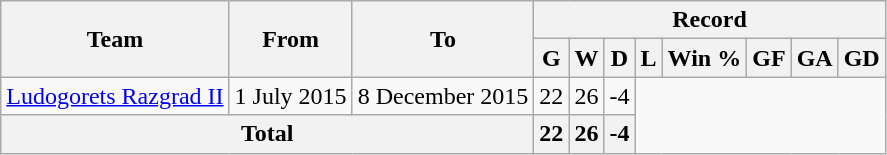<table class="wikitable" style="text-align: center">
<tr>
<th rowspan=2>Team</th>
<th rowspan=2>From</th>
<th rowspan=2>To</th>
<th colspan=8>Record</th>
</tr>
<tr>
<th>G</th>
<th>W</th>
<th>D</th>
<th>L</th>
<th>Win %</th>
<th>GF</th>
<th>GA</th>
<th>GD</th>
</tr>
<tr>
<td align=left> <a href='#'>Ludogorets Razgrad II</a></td>
<td align=left>1 July 2015</td>
<td align=left>8 December 2015<br></td>
<td align=centre>22</td>
<td align=centre>26</td>
<td align=centre>-4</td>
</tr>
<tr>
<th colspan=3>Total<br></th>
<th align=centre>22</th>
<th align=centre>26</th>
<th align=centre>-4</th>
</tr>
</table>
